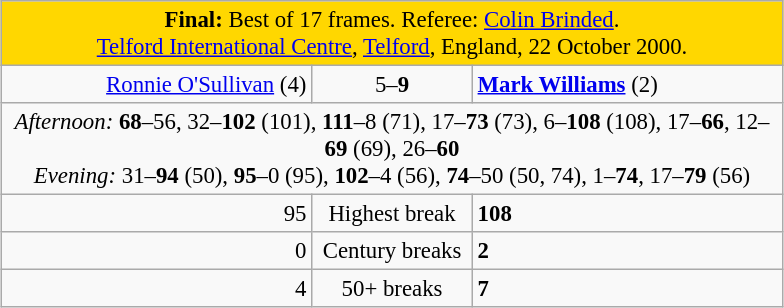<table class="wikitable" style="font-size: 95%; margin: 1em auto 1em auto;">
<tr>
<td colspan="3" align="center" bgcolor="#ffd700"><strong>Final:</strong> Best of 17 frames. Referee: <a href='#'>Colin Brinded</a>.<br><a href='#'>Telford International Centre</a>, <a href='#'>Telford</a>, England, 22 October 2000.</td>
</tr>
<tr>
<td width="200" align="right"><a href='#'>Ronnie O'Sullivan</a> (4)<br></td>
<td width="100" align="center">5–<strong>9</strong></td>
<td width="200"><strong><a href='#'>Mark Williams</a></strong> (2)<br></td>
</tr>
<tr>
<td colspan="3" align="center" style="font-size: 100%"><em>Afternoon:</em> <strong>68</strong>–56, 32–<strong>102</strong> (101), <strong>111</strong>–8 (71), 17–<strong>73</strong> (73), 6–<strong>108</strong> (108), 17–<strong>66</strong>, 12–<strong>69</strong> (69), 26–<strong>60</strong><br><em>Evening:</em> 31–<strong>94</strong> (50), <strong>95</strong>–0 (95), <strong>102</strong>–4 (56), <strong>74</strong>–50 (50, 74), 1–<strong>74</strong>, 17–<strong>79</strong> (56)</td>
</tr>
<tr>
<td align="right">95</td>
<td align="center">Highest break</td>
<td><strong>108</strong></td>
</tr>
<tr>
<td align="right">0</td>
<td align="center">Century breaks</td>
<td><strong>2</strong></td>
</tr>
<tr>
<td align="right">4</td>
<td align="center">50+ breaks</td>
<td><strong>7</strong></td>
</tr>
</table>
